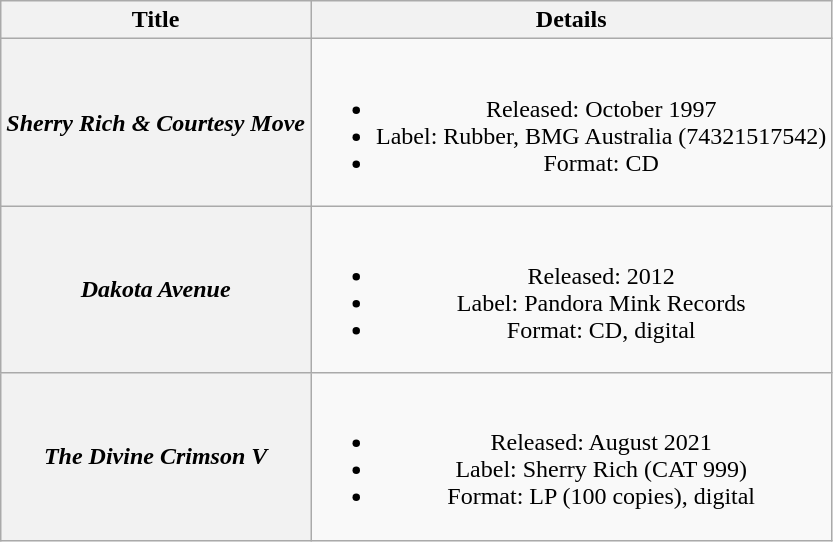<table class="wikitable plainrowheaders" style="text-align:center;" border="1">
<tr>
<th>Title</th>
<th>Details</th>
</tr>
<tr>
<th scope="row"><em>Sherry Rich & Courtesy Move</em></th>
<td><br><ul><li>Released: October 1997</li><li>Label: Rubber, BMG Australia (74321517542)</li><li>Format: CD</li></ul></td>
</tr>
<tr>
<th scope="row"><em>Dakota Avenue</em></th>
<td><br><ul><li>Released: 2012</li><li>Label: Pandora Mink Records</li><li>Format: CD, digital</li></ul></td>
</tr>
<tr>
<th scope="row"><em>The Divine Crimson V</em></th>
<td><br><ul><li>Released: August 2021</li><li>Label: Sherry Rich (CAT 999)</li><li>Format: LP (100 copies), digital</li></ul></td>
</tr>
</table>
